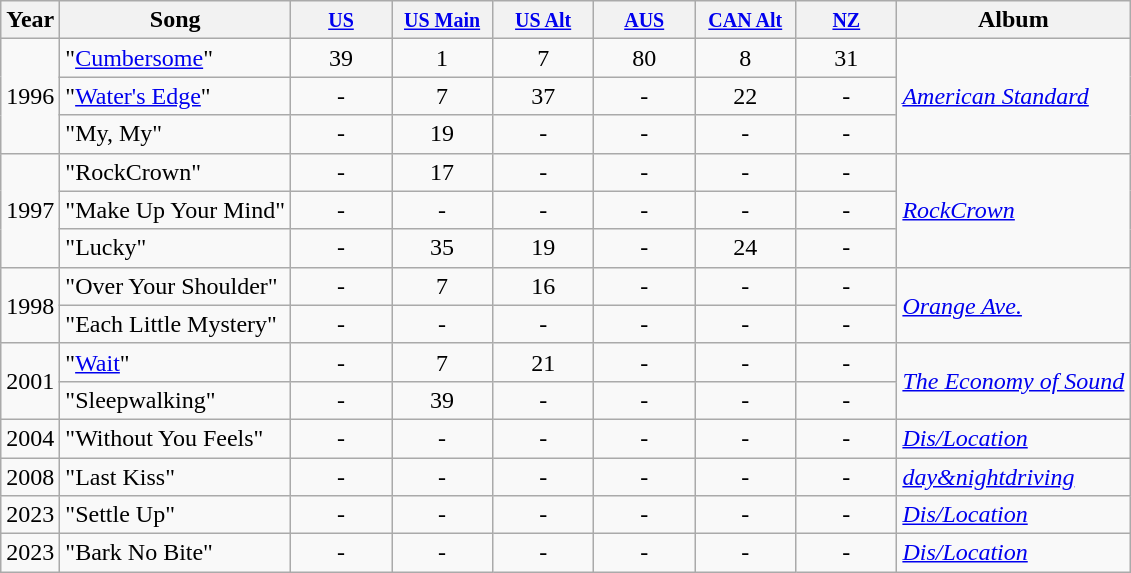<table class="wikitable">
<tr>
<th>Year</th>
<th>Song</th>
<th width="60"><small><a href='#'>US</a></small></th>
<th width="60"><small><a href='#'>US Main</a></small></th>
<th width="60"><small><a href='#'>US Alt</a></small></th>
<th width="60"><small><a href='#'>AUS</a></small><br></th>
<th width="60"><small><a href='#'>CAN Alt</a></small></th>
<th width="60"><small><a href='#'>NZ</a></small><br></th>
<th>Album</th>
</tr>
<tr>
<td rowspan="3">1996</td>
<td>"<a href='#'>Cumbersome</a>"</td>
<td style="text-align:center;">39</td>
<td style="text-align:center;">1</td>
<td style="text-align:center;">7</td>
<td style="text-align:center;">80</td>
<td style="text-align:center;">8</td>
<td style="text-align:center;">31</td>
<td rowspan="3"><em><a href='#'>American Standard</a></em></td>
</tr>
<tr>
<td>"<a href='#'>Water's Edge</a>"</td>
<td style="text-align:center;">-</td>
<td style="text-align:center;">7</td>
<td style="text-align:center;">37</td>
<td style="text-align:center;">-</td>
<td style="text-align:center;">22</td>
<td style="text-align:center;">-</td>
</tr>
<tr>
<td>"My, My"</td>
<td style="text-align:center;">-</td>
<td style="text-align:center;">19</td>
<td style="text-align:center;">-</td>
<td style="text-align:center;">-</td>
<td style="text-align:center;">-</td>
<td style="text-align:center;">-</td>
</tr>
<tr>
<td rowspan="3">1997</td>
<td>"RockCrown"</td>
<td style="text-align:center;">-</td>
<td style="text-align:center;">17</td>
<td style="text-align:center;">-</td>
<td style="text-align:center;">-</td>
<td style="text-align:center;">-</td>
<td style="text-align:center;">-</td>
<td rowspan="3"><em><a href='#'>RockCrown</a></em></td>
</tr>
<tr>
<td>"Make Up Your Mind"</td>
<td style="text-align:center;">-</td>
<td style="text-align:center;">-</td>
<td style="text-align:center;">-</td>
<td style="text-align:center;">-</td>
<td style="text-align:center;">-</td>
<td style="text-align:center;">-</td>
</tr>
<tr>
<td>"Lucky"</td>
<td style="text-align:center;">-</td>
<td style="text-align:center;">35</td>
<td style="text-align:center;">19</td>
<td style="text-align:center;">-</td>
<td style="text-align:center;">24</td>
<td style="text-align:center;">-</td>
</tr>
<tr>
<td rowspan="2">1998</td>
<td>"Over Your Shoulder"</td>
<td style="text-align:center;">-</td>
<td style="text-align:center;">7</td>
<td style="text-align:center;">16</td>
<td style="text-align:center;">-</td>
<td style="text-align:center;">-</td>
<td style="text-align:center;">-</td>
<td rowspan="2"><em><a href='#'>Orange Ave.</a></em></td>
</tr>
<tr>
<td>"Each Little Mystery"</td>
<td style="text-align:center;">-</td>
<td style="text-align:center;">-</td>
<td style="text-align:center;">-</td>
<td style="text-align:center;">-</td>
<td style="text-align:center;">-</td>
<td style="text-align:center;">-</td>
</tr>
<tr>
<td rowspan="2">2001</td>
<td>"<a href='#'>Wait</a>"</td>
<td style="text-align:center;">-</td>
<td style="text-align:center;">7</td>
<td style="text-align:center;">21</td>
<td style="text-align:center;">-</td>
<td style="text-align:center;">-</td>
<td style="text-align:center;">-</td>
<td rowspan="2"><em><a href='#'>The Economy of Sound</a></em></td>
</tr>
<tr>
<td>"Sleepwalking"</td>
<td style="text-align:center;">-</td>
<td style="text-align:center;">39</td>
<td style="text-align:center;">-</td>
<td style="text-align:center;">-</td>
<td style="text-align:center;">-</td>
<td style="text-align:center;">-</td>
</tr>
<tr>
<td>2004</td>
<td>"Without You Feels"</td>
<td style="text-align:center;">-</td>
<td style="text-align:center;">-</td>
<td style="text-align:center;">-</td>
<td style="text-align:center;">-</td>
<td style="text-align:center;">-</td>
<td style="text-align:center;">-</td>
<td><em><a href='#'>Dis/Location</a></em></td>
</tr>
<tr>
<td>2008</td>
<td>"Last Kiss"</td>
<td style="text-align:center;">-</td>
<td style="text-align:center;">-</td>
<td style="text-align:center;">-</td>
<td style="text-align:center;">-</td>
<td style="text-align:center;">-</td>
<td style="text-align:center;">-</td>
<td><em><a href='#'>day&nightdriving</a></em></td>
</tr>
<tr>
<td>2023</td>
<td>"Settle Up"</td>
<td style="text-align:center;">-</td>
<td style="text-align:center;">-</td>
<td style="text-align:center;">-</td>
<td style="text-align:center;">-</td>
<td style="text-align:center;">-</td>
<td style="text-align:center;">-</td>
<td><em><a href='#'>Dis/Location</a></em></td>
</tr>
<tr>
<td>2023</td>
<td>"Bark No Bite"</td>
<td style="text-align:center;">-</td>
<td style="text-align:center;">-</td>
<td style="text-align:center;">-</td>
<td style="text-align:center;">-</td>
<td style="text-align:center;">-</td>
<td style="text-align:center;">-</td>
<td><em><a href='#'>Dis/Location</a></em></td>
</tr>
</table>
